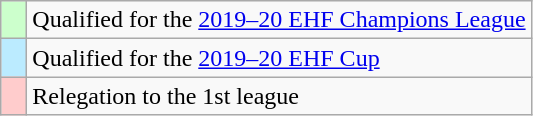<table class="wikitable" style="text-align: left;">
<tr>
<td width=10px bgcolor=#CCFFCC></td>
<td>Qualified for the <a href='#'>2019–20 EHF Champions League</a></td>
</tr>
<tr>
<td width=10px bgcolor=#BBEBFF></td>
<td>Qualified for the <a href='#'>2019–20 EHF Cup</a></td>
</tr>
<tr>
<td width=10px bgcolor=#FFCCCC></td>
<td>Relegation to the 1st league</td>
</tr>
</table>
